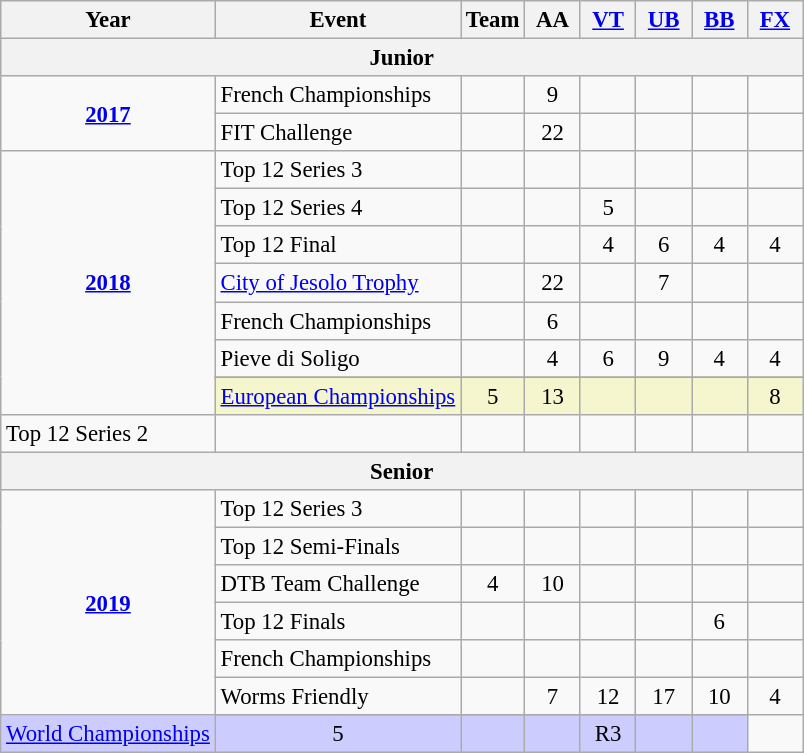<table class="wikitable" style="text-align:center; font-size:95%;">
<tr>
<th align=center>Year</th>
<th align=center>Event</th>
<th style="width:30px;">Team</th>
<th style="width:30px;">AA</th>
<th style="width:30px;"><a href='#'>VT</a></th>
<th style="width:30px;"><a href='#'>UB</a></th>
<th style="width:30px;"><a href='#'>BB</a></th>
<th style="width:30px;"><a href='#'>FX</a></th>
</tr>
<tr>
<th colspan="8">Junior</th>
</tr>
<tr>
<td rowspan="2"><strong><a href='#'>2017</a></strong></td>
<td align=left>French Championships</td>
<td></td>
<td>9</td>
<td></td>
<td></td>
<td></td>
<td></td>
</tr>
<tr>
<td align=left>FIT Challenge</td>
<td></td>
<td>22</td>
<td></td>
<td></td>
<td></td>
<td></td>
</tr>
<tr>
<td rowspan="8"><strong><a href='#'>2018</a></strong></td>
<td align=left>Top 12 Series 3</td>
<td></td>
<td></td>
<td></td>
<td></td>
<td></td>
<td></td>
</tr>
<tr>
<td align=left>Top 12 Series 4</td>
<td></td>
<td></td>
<td>5</td>
<td></td>
<td></td>
<td></td>
</tr>
<tr>
<td align=left>Top 12 Final</td>
<td></td>
<td></td>
<td>4</td>
<td>6</td>
<td>4</td>
<td>4</td>
</tr>
<tr>
<td align=left><a href='#'>City of Jesolo Trophy</a></td>
<td></td>
<td>22</td>
<td></td>
<td>7</td>
<td></td>
<td></td>
</tr>
<tr>
<td align=left>French Championships</td>
<td></td>
<td>6</td>
<td></td>
<td></td>
<td></td>
<td></td>
</tr>
<tr>
<td align=left>Pieve di Soligo</td>
<td></td>
<td>4</td>
<td>6</td>
<td>9</td>
<td>4</td>
<td>4</td>
</tr>
<tr>
</tr>
<tr bgcolor=#F5F6CE>
<td align=left><a href='#'>European Championships</a></td>
<td>5</td>
<td>13</td>
<td></td>
<td></td>
<td></td>
<td>8</td>
</tr>
<tr>
<td align=left>Top 12 Series 2</td>
<td></td>
<td></td>
<td></td>
<td></td>
<td></td>
<td></td>
</tr>
<tr>
<th colspan="8">Senior</th>
</tr>
<tr>
<td rowspan="7"><strong><a href='#'>2019</a></strong></td>
<td align=left>Top 12 Series 3</td>
<td></td>
<td></td>
<td></td>
<td></td>
<td></td>
<td></td>
</tr>
<tr>
<td align=left>Top 12 Semi-Finals</td>
<td></td>
<td></td>
<td></td>
<td></td>
<td></td>
<td></td>
</tr>
<tr>
<td align=left>DTB Team Challenge</td>
<td>4</td>
<td>10</td>
<td></td>
<td></td>
<td></td>
<td></td>
</tr>
<tr>
<td align=left>Top 12 Finals</td>
<td></td>
<td></td>
<td></td>
<td></td>
<td>6</td>
<td></td>
</tr>
<tr>
<td align=left>French Championships</td>
<td></td>
<td></td>
<td></td>
<td></td>
<td></td>
<td></td>
</tr>
<tr>
<td align=left>Worms Friendly</td>
<td></td>
<td>7</td>
<td>12</td>
<td>17</td>
<td>10</td>
<td>4</td>
</tr>
<tr>
</tr>
<tr bgcolor=#CCCCFF>
<td align=left><a href='#'>World Championships</a></td>
<td>5</td>
<td></td>
<td></td>
<td>R3</td>
<td></td>
<td></td>
</tr>
</table>
